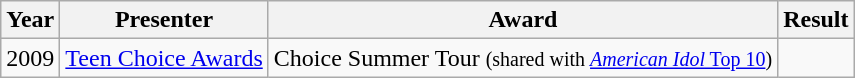<table class="wikitable">
<tr>
<th>Year</th>
<th>Presenter</th>
<th>Award</th>
<th>Result</th>
</tr>
<tr>
<td>2009</td>
<td><a href='#'>Teen Choice Awards</a></td>
<td>Choice Summer Tour <small>(shared with <a href='#'><em>American Idol</em> Top 10</a>)</small></td>
<td></td>
</tr>
</table>
